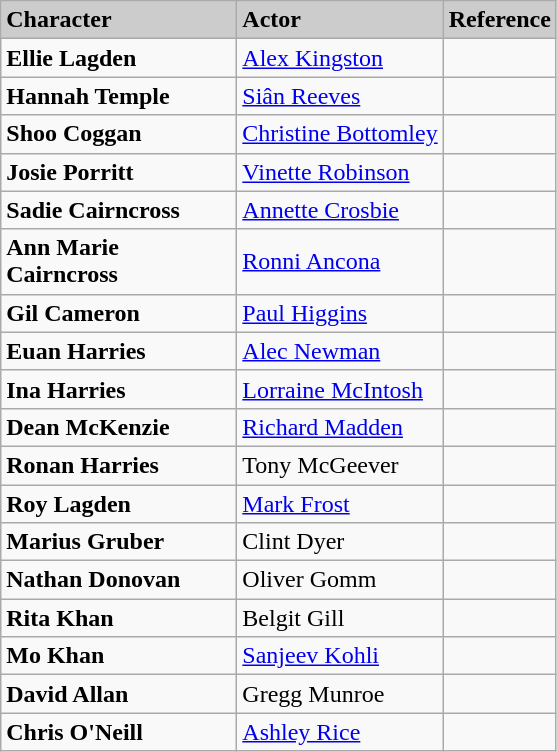<table class="wikitable">
<tr bgcolor="#CCCCCC">
<td width="150"><strong>Character</strong></td>
<td><strong>Actor</strong></td>
<td><strong>Reference</strong></td>
</tr>
<tr>
<td><strong>Ellie Lagden</strong></td>
<td><a href='#'>Alex Kingston</a></td>
<td></td>
</tr>
<tr>
<td><strong>Hannah Temple</strong></td>
<td><a href='#'>Siân Reeves</a></td>
<td></td>
</tr>
<tr>
<td><strong>Shoo Coggan</strong></td>
<td><a href='#'>Christine Bottomley</a></td>
<td></td>
</tr>
<tr>
<td><strong>Josie Porritt</strong></td>
<td><a href='#'>Vinette Robinson</a></td>
<td></td>
</tr>
<tr>
<td><strong>Sadie Cairncross</strong></td>
<td><a href='#'>Annette Crosbie</a></td>
<td></td>
</tr>
<tr>
<td><strong>Ann Marie Cairncross</strong></td>
<td><a href='#'>Ronni Ancona</a></td>
<td></td>
</tr>
<tr>
<td><strong>Gil Cameron</strong></td>
<td><a href='#'>Paul Higgins</a></td>
<td></td>
</tr>
<tr>
<td><strong>Euan Harries</strong></td>
<td><a href='#'>Alec Newman</a></td>
<td></td>
</tr>
<tr>
<td><strong>Ina Harries</strong></td>
<td><a href='#'>Lorraine McIntosh</a></td>
<td></td>
</tr>
<tr>
<td><strong>Dean McKenzie</strong></td>
<td><a href='#'>Richard Madden</a></td>
<td></td>
</tr>
<tr>
<td><strong>Ronan Harries</strong></td>
<td>Tony McGeever</td>
<td></td>
</tr>
<tr>
<td><strong>Roy Lagden</strong></td>
<td><a href='#'>Mark Frost</a></td>
<td></td>
</tr>
<tr>
<td><strong>Marius Gruber</strong></td>
<td>Clint Dyer</td>
<td></td>
</tr>
<tr>
<td><strong>Nathan Donovan</strong></td>
<td>Oliver Gomm</td>
<td></td>
</tr>
<tr>
<td><strong>Rita Khan</strong></td>
<td>Belgit Gill</td>
<td></td>
</tr>
<tr>
<td><strong>Mo Khan</strong></td>
<td><a href='#'>Sanjeev Kohli</a></td>
<td></td>
</tr>
<tr>
<td><strong>David Allan</strong></td>
<td>Gregg Munroe</td>
<td></td>
</tr>
<tr>
<td><strong>Chris O'Neill</strong></td>
<td><a href='#'>Ashley Rice</a></td>
<td></td>
</tr>
</table>
